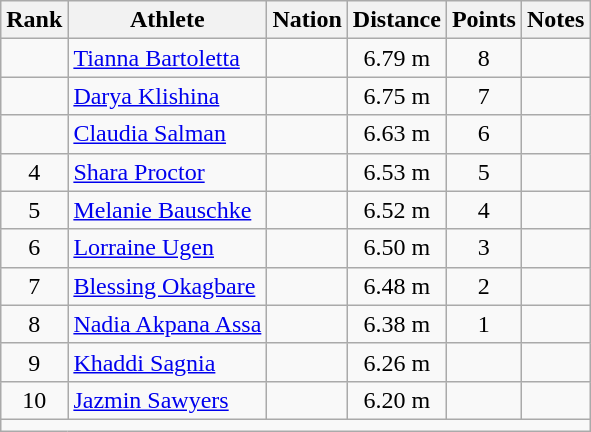<table class="wikitable sortable" style="text-align:center;">
<tr>
<th scope="col" style="width: 10px;">Rank</th>
<th scope="col">Athlete</th>
<th scope="col">Nation</th>
<th scope="col">Distance</th>
<th scope="col">Points</th>
<th scope="col">Notes</th>
</tr>
<tr>
<td></td>
<td align="left"><a href='#'>Tianna Bartoletta</a></td>
<td align="left"></td>
<td>6.79 m </td>
<td>8</td>
<td></td>
</tr>
<tr>
<td></td>
<td align="left"><a href='#'>Darya Klishina</a></td>
<td align="left"></td>
<td>6.75 m </td>
<td>7</td>
<td></td>
</tr>
<tr>
<td></td>
<td align="left"><a href='#'>Claudia Salman</a></td>
<td align="left"></td>
<td>6.63 m </td>
<td>6</td>
<td></td>
</tr>
<tr>
<td>4</td>
<td align="left"><a href='#'>Shara Proctor</a></td>
<td align="left"></td>
<td>6.53 m </td>
<td>5</td>
<td></td>
</tr>
<tr>
<td>5</td>
<td align="left"><a href='#'>Melanie Bauschke</a></td>
<td align="left"></td>
<td>6.52 m </td>
<td>4</td>
<td></td>
</tr>
<tr>
<td>6</td>
<td align="left"><a href='#'>Lorraine Ugen</a></td>
<td align="left"></td>
<td>6.50 m </td>
<td>3</td>
<td></td>
</tr>
<tr>
<td>7</td>
<td align="left"><a href='#'>Blessing Okagbare</a></td>
<td align="left"></td>
<td>6.48 m </td>
<td>2</td>
<td></td>
</tr>
<tr>
<td>8</td>
<td align="left"><a href='#'>Nadia Akpana Assa</a></td>
<td align="left"></td>
<td>6.38 m </td>
<td>1</td>
<td></td>
</tr>
<tr>
<td>9</td>
<td align="left"><a href='#'>Khaddi Sagnia</a></td>
<td align="left"></td>
<td>6.26 m </td>
<td></td>
<td></td>
</tr>
<tr>
<td>10</td>
<td align="left"><a href='#'>Jazmin Sawyers</a></td>
<td align="left"></td>
<td>6.20 m </td>
<td></td>
<td></td>
</tr>
<tr class="sortbottom">
<td colspan="6"></td>
</tr>
</table>
